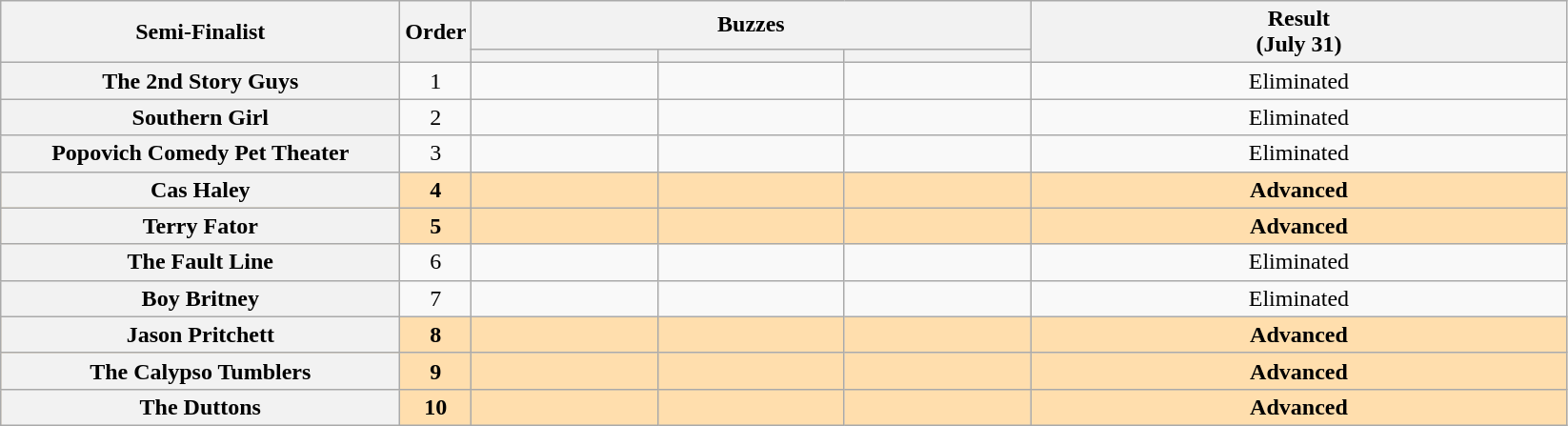<table class="wikitable plainrowheaders sortable" style="text-align:center;">
<tr>
<th scope="col" rowspan="2" class="unsortable" style="width:17em;">Semi-Finalist</th>
<th scope="col" rowspan="2" style="width:1em;">Order</th>
<th scope="col" colspan="3" class="unsortable" style="width:24em;">Buzzes</th>
<th scope="col" rowspan="2" style="width:23em;">Result <br> (July 31)</th>
</tr>
<tr>
<th scope="col" class="unsortable" style="width:6em;"></th>
<th scope="col" class="unsortable" style="width:6em;"></th>
<th scope="col" class="unsortable" style="width:6em;"></th>
</tr>
<tr>
<th scope="row">The 2nd Story Guys</th>
<td>1</td>
<td style="text-align:center;"></td>
<td style="text-align:center;"></td>
<td style="text-align:center;"></td>
<td>Eliminated</td>
</tr>
<tr>
<th scope="row">Southern Girl</th>
<td>2</td>
<td style="text-align:center;"></td>
<td style="text-align:center;"></td>
<td style="text-align:center;"></td>
<td>Eliminated</td>
</tr>
<tr>
<th scope="row">Popovich Comedy Pet Theater</th>
<td>3</td>
<td style="text-align:center;"></td>
<td style="text-align:center;"></td>
<td style="text-align:center;"></td>
<td>Eliminated</td>
</tr>
<tr bgcolor=NavajoWhite>
<th scope="row"><strong>Cas Haley</strong></th>
<td><strong>4</strong></td>
<td style="text-align:center;"></td>
<td style="text-align:center;"></td>
<td style="text-align:center;"></td>
<td><strong>Advanced</strong></td>
</tr>
<tr bgcolor=NavajoWhite>
<th scope="row"><strong>Terry Fator</strong></th>
<td><strong>5</strong></td>
<td style="text-align:center;"></td>
<td style="text-align:center;"></td>
<td style="text-align:center;"></td>
<td><strong>Advanced</strong></td>
</tr>
<tr>
<th scope="row">The Fault Line</th>
<td>6</td>
<td style="text-align:center;"></td>
<td style="text-align:center;"></td>
<td style="text-align:center;"></td>
<td>Eliminated</td>
</tr>
<tr>
<th scope="row">Boy Britney</th>
<td>7</td>
<td style="text-align:center;"></td>
<td style="text-align:center;"></td>
<td style="text-align:center;"></td>
<td>Eliminated</td>
</tr>
<tr bgcolor=NavajoWhite>
<th scope="row"><strong>Jason Pritchett</strong></th>
<td><strong>8</strong></td>
<td style="text-align:center;"></td>
<td style="text-align:center;"></td>
<td style="text-align:center;"></td>
<td><strong>Advanced</strong></td>
</tr>
<tr bgcolor=NavajoWhite>
<th scope="row"><strong>The Calypso Tumblers</strong></th>
<td><strong>9</strong></td>
<td style="text-align:center;"></td>
<td style="text-align:center;"></td>
<td style="text-align:center;"></td>
<td><strong>Advanced</strong></td>
</tr>
<tr bgcolor=NavajoWhite>
<th scope="row"><strong>The Duttons</strong></th>
<td><strong>10</strong></td>
<td style="text-align:center;"></td>
<td style="text-align:center;"></td>
<td style="text-align:center;"></td>
<td><strong>Advanced</strong></td>
</tr>
</table>
